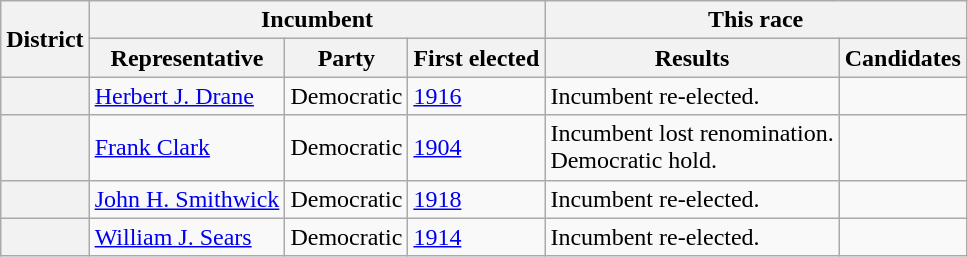<table class=wikitable>
<tr>
<th rowspan=2>District</th>
<th colspan=3>Incumbent</th>
<th colspan=2>This race</th>
</tr>
<tr>
<th>Representative</th>
<th>Party</th>
<th>First elected</th>
<th>Results</th>
<th>Candidates</th>
</tr>
<tr>
<th></th>
<td><a href='#'>Herbert J. Drane</a></td>
<td>Democratic</td>
<td><a href='#'>1916</a></td>
<td>Incumbent re-elected.</td>
<td nowrap></td>
</tr>
<tr>
<th></th>
<td><a href='#'>Frank Clark</a></td>
<td>Democratic</td>
<td><a href='#'>1904</a></td>
<td>Incumbent lost renomination.<br>Democratic hold.</td>
<td nowrap></td>
</tr>
<tr>
<th></th>
<td><a href='#'>John H. Smithwick</a></td>
<td>Democratic</td>
<td><a href='#'>1918</a></td>
<td>Incumbent re-elected.</td>
<td nowrap></td>
</tr>
<tr>
<th></th>
<td><a href='#'>William J. Sears</a></td>
<td>Democratic</td>
<td><a href='#'>1914</a></td>
<td>Incumbent re-elected.</td>
<td nowrap></td>
</tr>
</table>
